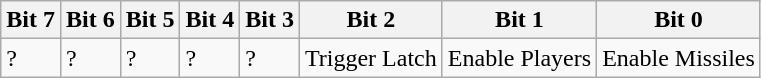<table class="wikitable">
<tr>
<th>Bit 7</th>
<th>Bit 6</th>
<th>Bit 5</th>
<th>Bit 4</th>
<th>Bit 3</th>
<th>Bit 2</th>
<th>Bit 1</th>
<th>Bit 0</th>
</tr>
<tr>
<td>?</td>
<td>?</td>
<td>?</td>
<td>?</td>
<td>?</td>
<td>Trigger Latch</td>
<td>Enable Players</td>
<td>Enable Missiles</td>
</tr>
</table>
